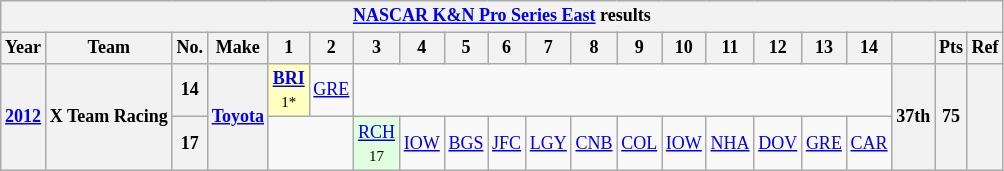<table class="wikitable" style="text-align:center; font-size:75%">
<tr>
<th colspan=45><a href='#'>NASCAR K&N Pro Series East</a> results</th>
</tr>
<tr>
<th>Year</th>
<th>Team</th>
<th>No.</th>
<th>Make</th>
<th>1</th>
<th>2</th>
<th>3</th>
<th>4</th>
<th>5</th>
<th>6</th>
<th>7</th>
<th>8</th>
<th>9</th>
<th>10</th>
<th>11</th>
<th>12</th>
<th>13</th>
<th>14</th>
<th></th>
<th>Pts</th>
<th>Ref</th>
</tr>
<tr>
<th rowspan=2><a href='#'>2012</a></th>
<th rowspan=2 nowrap>X Team Racing</th>
<th>14</th>
<th rowspan=2><a href='#'>Toyota</a></th>
<td style="background:#FFFFBF;"><strong><a href='#'>BRI</a></strong> <br><small>1*</small></td>
<td><a href='#'>GRE</a></td>
<td colspan=12></td>
<th rowspan=2>37th</th>
<th rowspan=2>75</th>
<th rowspan=2></th>
</tr>
<tr>
<th>17</th>
<td colspan=2></td>
<td style="background:#DFFFDF;"><a href='#'>RCH</a><br><small>17</small></td>
<td><a href='#'>IOW</a></td>
<td><a href='#'>BGS</a></td>
<td><a href='#'>JFC</a></td>
<td><a href='#'>LGY</a></td>
<td><a href='#'>CNB</a></td>
<td><a href='#'>COL</a></td>
<td><a href='#'>IOW</a></td>
<td><a href='#'>NHA</a></td>
<td><a href='#'>DOV</a></td>
<td><a href='#'>GRE</a></td>
<td><a href='#'>CAR</a></td>
</tr>
</table>
